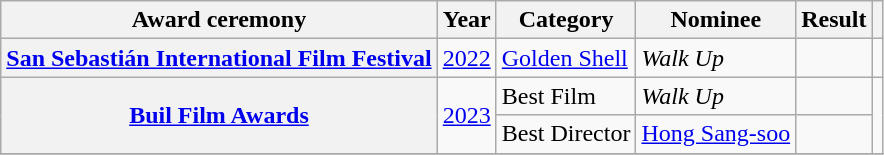<table class="wikitable plainrowheaders sortable">
<tr>
<th scope="col">Award ceremony</th>
<th scope="col">Year</th>
<th scope="col">Category</th>
<th scope="col">Nominee</th>
<th scope="col">Result</th>
<th scope="col" class="unsortable"></th>
</tr>
<tr>
<th scope="row"rowspan=1><a href='#'>San Sebastián International Film Festival</a></th>
<td rowspan=1><a href='#'>2022</a></td>
<td><a href='#'>Golden Shell</a></td>
<td><em>Walk Up</em></td>
<td></td>
<td rowspan=1></td>
</tr>
<tr>
<th scope="row"rowspan=2><a href='#'>Buil Film Awards</a></th>
<td rowspan=2><a href='#'>2023</a></td>
<td>Best Film</td>
<td><em>Walk Up</em></td>
<td></td>
<td rowspan=2></td>
</tr>
<tr>
<td>Best Director</td>
<td><a href='#'>Hong Sang-soo</a></td>
<td></td>
</tr>
<tr>
</tr>
</table>
